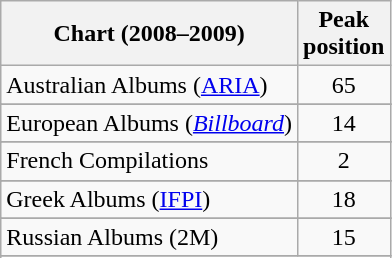<table class="wikitable sortable">
<tr>
<th>Chart (2008–2009)</th>
<th>Peak<br>position</th>
</tr>
<tr>
<td>Australian Albums (<a href='#'>ARIA</a>)</td>
<td align="center">65</td>
</tr>
<tr>
</tr>
<tr>
</tr>
<tr>
</tr>
<tr>
</tr>
<tr>
<td>European Albums (<em><a href='#'>Billboard</a></em>)</td>
<td align="center">14</td>
</tr>
<tr>
</tr>
<tr>
<td>French Compilations</td>
<td align="center">2</td>
</tr>
<tr>
</tr>
<tr>
<td>Greek Albums (<a href='#'>IFPI</a>)</td>
<td align="center">18</td>
</tr>
<tr>
</tr>
<tr>
</tr>
<tr>
</tr>
<tr>
</tr>
<tr>
<td>Russian Albums (2M)</td>
<td align="center">15</td>
</tr>
<tr>
</tr>
<tr>
</tr>
<tr>
</tr>
<tr>
</tr>
<tr>
</tr>
</table>
